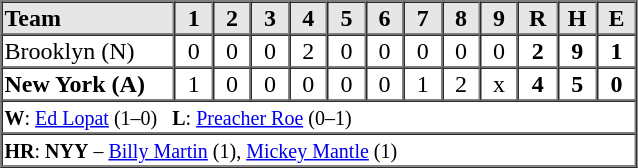<table border=1 cellspacing=0 width=425 style="margin-left:3em;">
<tr style="text-align:center; background-color:#e6e6e6;">
<th align=left width=125>Team</th>
<th width=25>1</th>
<th width=25>2</th>
<th width=25>3</th>
<th width=25>4</th>
<th width=25>5</th>
<th width=25>6</th>
<th width=25>7</th>
<th width=25>8</th>
<th width=25>9</th>
<th width=25>R</th>
<th width=25>H</th>
<th width=25>E</th>
</tr>
<tr style="text-align:center;">
<td align=left>Brooklyn (N)</td>
<td>0</td>
<td>0</td>
<td>0</td>
<td>2</td>
<td>0</td>
<td>0</td>
<td>0</td>
<td>0</td>
<td>0</td>
<td><strong>2</strong></td>
<td><strong>9</strong></td>
<td><strong>1</strong></td>
</tr>
<tr style="text-align:center;">
<td align=left><strong>New York (A)</strong></td>
<td>1</td>
<td>0</td>
<td>0</td>
<td>0</td>
<td>0</td>
<td>0</td>
<td>1</td>
<td>2</td>
<td>x</td>
<td><strong>4</strong></td>
<td><strong>5</strong></td>
<td><strong>0</strong></td>
</tr>
<tr style="text-align:left;">
<td colspan=13><small><strong>W</strong>: <a href='#'>Ed Lopat</a> (1–0)   <strong>L</strong>: <a href='#'>Preacher Roe</a> (0–1)</small></td>
</tr>
<tr style="text-align:left;">
<td colspan=13><small><strong>HR</strong>: <strong>NYY</strong> – <a href='#'>Billy Martin</a> (1), <a href='#'>Mickey Mantle</a> (1)</small></td>
</tr>
</table>
